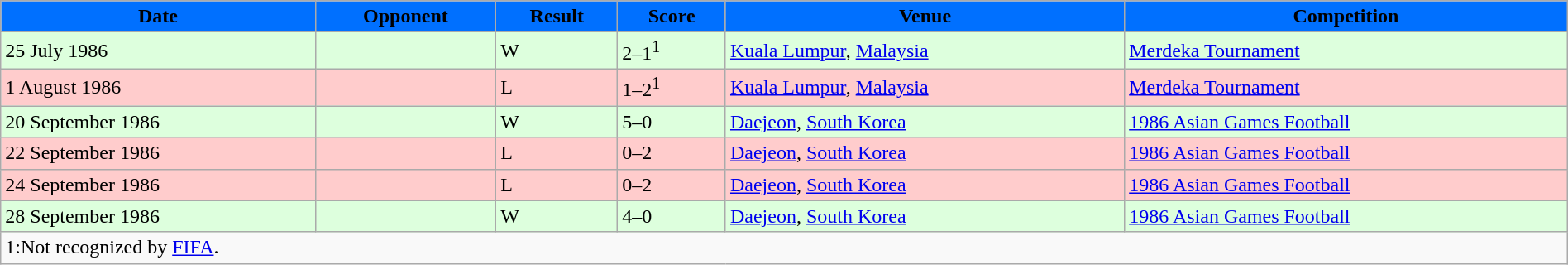<table width=100% class="wikitable">
<tr>
<th style="background:#0070FF;"><span>Date</span></th>
<th style="background:#0070FF;"><span>Opponent</span></th>
<th style="background:#0070FF;"><span>Result</span></th>
<th style="background:#0070FF;"><span>Score</span></th>
<th style="background:#0070FF;"><span>Venue</span></th>
<th style="background:#0070FF;"><span>Competition</span></th>
</tr>
<tr>
</tr>
<tr style="background:#dfd;">
<td>25 July 1986</td>
<td></td>
<td>W</td>
<td>2–1<sup>1</sup></td>
<td> <a href='#'>Kuala Lumpur</a>, <a href='#'>Malaysia</a></td>
<td><a href='#'>Merdeka Tournament</a></td>
</tr>
<tr style="background:#fcc;">
<td>1 August 1986</td>
<td></td>
<td>L</td>
<td>1–2<sup>1</sup></td>
<td> <a href='#'>Kuala Lumpur</a>, <a href='#'>Malaysia</a></td>
<td><a href='#'>Merdeka Tournament</a></td>
</tr>
<tr style="background:#dfd;">
<td>20 September 1986</td>
<td></td>
<td>W</td>
<td>5–0</td>
<td> <a href='#'>Daejeon</a>, <a href='#'>South Korea</a></td>
<td><a href='#'>1986 Asian Games Football</a></td>
</tr>
<tr style="background:#fcc;">
<td>22 September 1986</td>
<td></td>
<td>L</td>
<td>0–2</td>
<td> <a href='#'>Daejeon</a>, <a href='#'>South Korea</a></td>
<td><a href='#'>1986 Asian Games Football</a></td>
</tr>
<tr style="background:#fcc;">
<td>24 September 1986</td>
<td></td>
<td>L</td>
<td>0–2</td>
<td> <a href='#'>Daejeon</a>, <a href='#'>South Korea</a></td>
<td><a href='#'>1986 Asian Games Football</a></td>
</tr>
<tr style="background:#dfd;">
<td>28 September 1986</td>
<td></td>
<td>W</td>
<td>4–0</td>
<td> <a href='#'>Daejeon</a>, <a href='#'>South Korea</a></td>
<td><a href='#'>1986 Asian Games Football</a></td>
</tr>
<tr>
<td colspan=6 align=left>1:Not recognized by <a href='#'>FIFA</a>.</td>
</tr>
</table>
